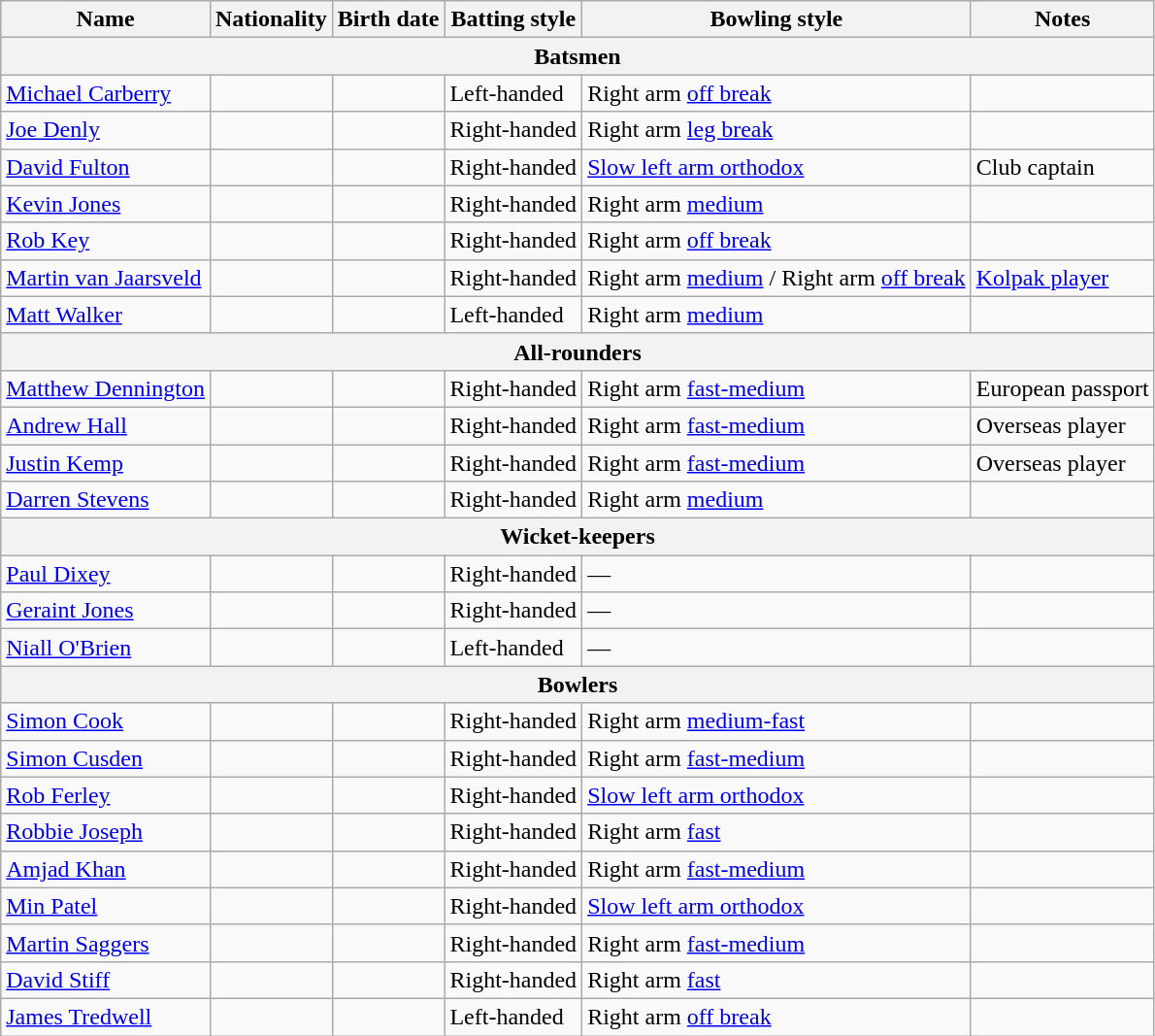<table class="wikitable">
<tr>
<th>Name</th>
<th>Nationality</th>
<th>Birth date</th>
<th>Batting style</th>
<th>Bowling style</th>
<th>Notes</th>
</tr>
<tr>
<th colspan="6">Batsmen</th>
</tr>
<tr>
<td><a href='#'>Michael Carberry</a></td>
<td></td>
<td></td>
<td>Left-handed</td>
<td>Right arm <a href='#'>off break</a></td>
<td></td>
</tr>
<tr>
<td><a href='#'>Joe Denly</a></td>
<td></td>
<td></td>
<td>Right-handed</td>
<td>Right arm <a href='#'>leg break</a></td>
<td></td>
</tr>
<tr>
<td><a href='#'>David Fulton</a></td>
<td></td>
<td></td>
<td>Right-handed</td>
<td><a href='#'>Slow left arm orthodox</a></td>
<td>Club captain</td>
</tr>
<tr>
<td><a href='#'>Kevin Jones</a></td>
<td></td>
<td></td>
<td>Right-handed</td>
<td>Right arm <a href='#'>medium</a></td>
<td></td>
</tr>
<tr>
<td><a href='#'>Rob Key</a></td>
<td></td>
<td></td>
<td>Right-handed</td>
<td>Right arm <a href='#'>off break</a></td>
<td></td>
</tr>
<tr>
<td><a href='#'>Martin van Jaarsveld</a></td>
<td></td>
<td></td>
<td>Right-handed</td>
<td>Right arm <a href='#'>medium</a> / Right arm <a href='#'>off break</a></td>
<td><a href='#'>Kolpak player</a></td>
</tr>
<tr>
<td><a href='#'>Matt Walker</a></td>
<td></td>
<td></td>
<td>Left-handed</td>
<td>Right arm <a href='#'>medium</a></td>
<td></td>
</tr>
<tr>
<th colspan="6">All-rounders</th>
</tr>
<tr>
<td><a href='#'>Matthew Dennington</a></td>
<td></td>
<td></td>
<td>Right-handed</td>
<td>Right arm <a href='#'>fast-medium</a></td>
<td>European passport</td>
</tr>
<tr>
<td><a href='#'>Andrew Hall</a></td>
<td></td>
<td></td>
<td>Right-handed</td>
<td>Right arm <a href='#'>fast-medium</a></td>
<td>Overseas player</td>
</tr>
<tr>
<td><a href='#'>Justin Kemp</a></td>
<td></td>
<td></td>
<td>Right-handed</td>
<td>Right arm <a href='#'>fast-medium</a></td>
<td>Overseas player</td>
</tr>
<tr>
<td><a href='#'>Darren Stevens</a></td>
<td></td>
<td></td>
<td>Right-handed</td>
<td>Right arm <a href='#'>medium</a></td>
<td></td>
</tr>
<tr>
<th colspan="6">Wicket-keepers</th>
</tr>
<tr>
<td><a href='#'>Paul Dixey</a></td>
<td></td>
<td></td>
<td>Right-handed</td>
<td>—</td>
<td></td>
</tr>
<tr>
<td><a href='#'>Geraint Jones</a></td>
<td></td>
<td></td>
<td>Right-handed</td>
<td>—</td>
<td></td>
</tr>
<tr>
<td><a href='#'>Niall O'Brien</a></td>
<td></td>
<td></td>
<td>Left-handed</td>
<td>—</td>
<td></td>
</tr>
<tr>
<th colspan="6">Bowlers</th>
</tr>
<tr>
<td><a href='#'>Simon Cook</a></td>
<td></td>
<td></td>
<td>Right-handed</td>
<td>Right arm <a href='#'>medium-fast</a></td>
<td></td>
</tr>
<tr>
<td><a href='#'>Simon Cusden</a></td>
<td></td>
<td></td>
<td>Right-handed</td>
<td>Right arm <a href='#'>fast-medium</a></td>
<td></td>
</tr>
<tr>
<td><a href='#'>Rob Ferley</a></td>
<td></td>
<td></td>
<td>Right-handed</td>
<td><a href='#'>Slow left arm orthodox</a></td>
<td></td>
</tr>
<tr>
<td><a href='#'>Robbie Joseph</a></td>
<td></td>
<td></td>
<td>Right-handed</td>
<td>Right arm <a href='#'>fast</a></td>
<td></td>
</tr>
<tr>
<td><a href='#'>Amjad Khan</a></td>
<td></td>
<td></td>
<td>Right-handed</td>
<td>Right arm <a href='#'>fast-medium</a></td>
<td></td>
</tr>
<tr>
<td><a href='#'>Min Patel</a></td>
<td></td>
<td></td>
<td>Right-handed</td>
<td><a href='#'>Slow left arm orthodox</a></td>
<td></td>
</tr>
<tr>
<td><a href='#'>Martin Saggers</a></td>
<td></td>
<td></td>
<td>Right-handed</td>
<td>Right arm <a href='#'>fast-medium</a></td>
<td></td>
</tr>
<tr>
<td><a href='#'>David Stiff</a></td>
<td></td>
<td></td>
<td>Right-handed</td>
<td>Right arm <a href='#'>fast</a></td>
<td></td>
</tr>
<tr>
<td><a href='#'>James Tredwell</a></td>
<td></td>
<td></td>
<td>Left-handed</td>
<td>Right arm <a href='#'>off break</a></td>
<td></td>
</tr>
</table>
